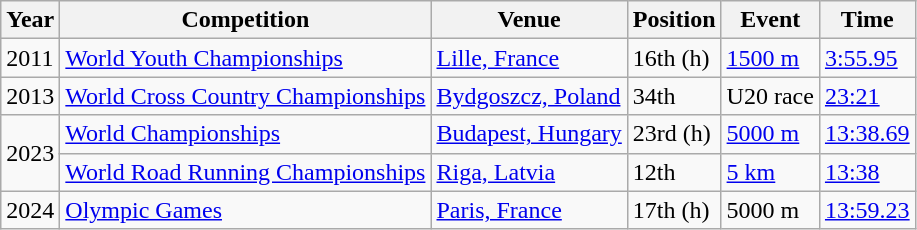<table class="wikitable">
<tr>
<th>Year</th>
<th>Competition</th>
<th>Venue</th>
<th>Position</th>
<th>Event</th>
<th>Time</th>
</tr>
<tr>
<td>2011</td>
<td><a href='#'>World Youth Championships</a></td>
<td><a href='#'>Lille, France</a></td>
<td>16th (h)</td>
<td><a href='#'>1500 m</a></td>
<td><a href='#'>3:55.95</a></td>
</tr>
<tr>
<td>2013</td>
<td><a href='#'>World Cross Country Championships</a></td>
<td><a href='#'>Bydgoszcz, Poland</a></td>
<td>34th</td>
<td>U20 race</td>
<td><a href='#'>23:21</a></td>
</tr>
<tr>
<td rowspan="2">2023</td>
<td><a href='#'>World Championships</a></td>
<td><a href='#'>Budapest, Hungary</a></td>
<td>23rd (h)</td>
<td><a href='#'>5000 m</a></td>
<td><a href='#'>13:38.69</a></td>
</tr>
<tr>
<td><a href='#'>World Road Running Championships</a></td>
<td><a href='#'>Riga, Latvia</a></td>
<td>12th</td>
<td><a href='#'>5 km</a></td>
<td><a href='#'>13:38</a></td>
</tr>
<tr>
<td>2024</td>
<td><a href='#'>Olympic Games</a></td>
<td><a href='#'>Paris, France</a></td>
<td>17th (h)</td>
<td>5000 m</td>
<td><a href='#'>13:59.23</a></td>
</tr>
</table>
